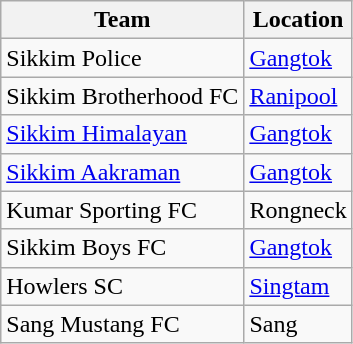<table class="wikitable">
<tr>
<th>Team</th>
<th>Location</th>
</tr>
<tr>
<td>Sikkim Police</td>
<td><a href='#'>Gangtok</a></td>
</tr>
<tr>
<td>Sikkim Brotherhood FC</td>
<td><a href='#'>Ranipool</a></td>
</tr>
<tr>
<td><a href='#'>Sikkim Himalayan</a></td>
<td><a href='#'>Gangtok</a></td>
</tr>
<tr>
<td><a href='#'>Sikkim Aakraman</a></td>
<td><a href='#'>Gangtok</a></td>
</tr>
<tr>
<td>Kumar Sporting FC</td>
<td>Rongneck</td>
</tr>
<tr>
<td>Sikkim Boys FC</td>
<td><a href='#'>Gangtok</a></td>
</tr>
<tr>
<td>Howlers SC</td>
<td><a href='#'>Singtam</a></td>
</tr>
<tr>
<td>Sang Mustang FC</td>
<td>Sang</td>
</tr>
</table>
